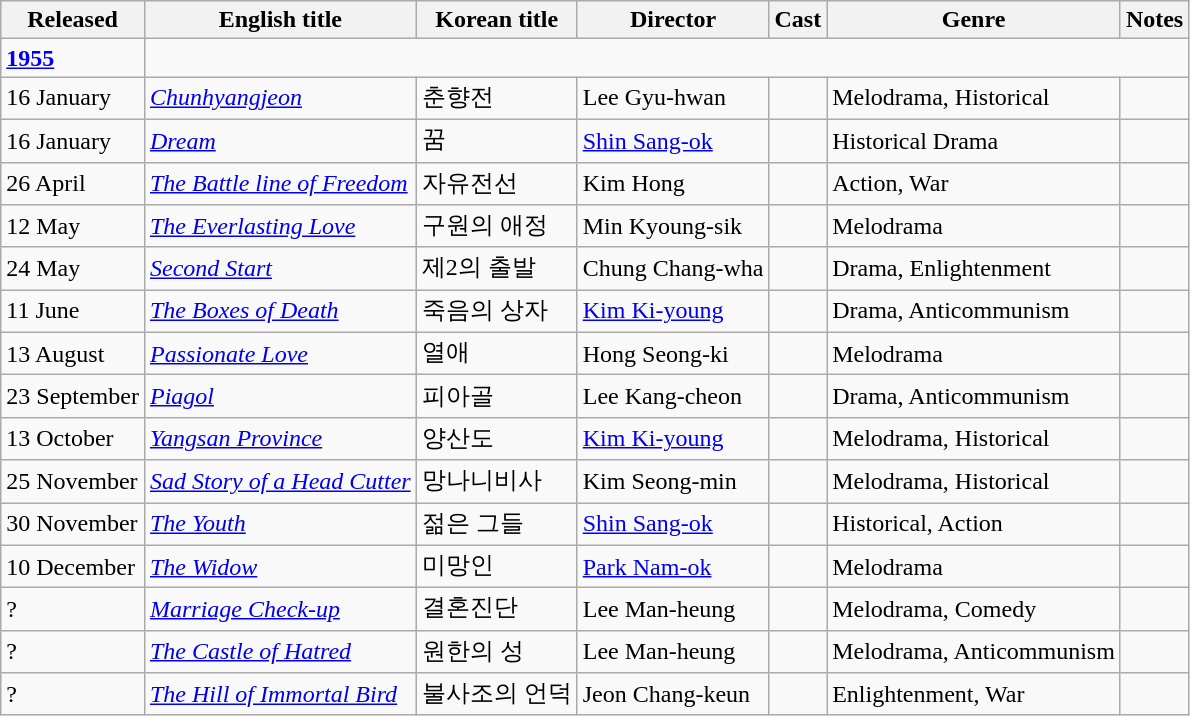<table class="wikitable">
<tr>
<th>Released</th>
<th>English title</th>
<th>Korean title</th>
<th>Director</th>
<th>Cast</th>
<th>Genre</th>
<th>Notes</th>
</tr>
<tr>
<td><strong><a href='#'>1955</a></strong></td>
</tr>
<tr>
<td>16 January</td>
<td><em><a href='#'>Chunhyangjeon</a></em></td>
<td>춘향전</td>
<td>Lee Gyu-hwan</td>
<td></td>
<td>Melodrama, Historical</td>
<td></td>
</tr>
<tr>
<td>16 January</td>
<td><em><a href='#'>Dream</a></em></td>
<td>꿈</td>
<td><a href='#'>Shin Sang-ok</a></td>
<td></td>
<td>Historical Drama</td>
<td></td>
</tr>
<tr>
<td>26 April</td>
<td><em><a href='#'>The Battle line of Freedom</a></em></td>
<td>자유전선</td>
<td>Kim Hong</td>
<td></td>
<td>Action, War</td>
<td></td>
</tr>
<tr>
<td>12 May</td>
<td><em><a href='#'>The Everlasting Love</a></em></td>
<td>구원의 애정</td>
<td>Min Kyoung-sik</td>
<td></td>
<td>Melodrama</td>
<td></td>
</tr>
<tr>
<td>24 May</td>
<td><em><a href='#'>Second Start</a></em></td>
<td>제2의 출발</td>
<td>Chung Chang-wha</td>
<td></td>
<td>Drama, Enlightenment</td>
<td></td>
</tr>
<tr>
<td>11 June</td>
<td><em><a href='#'>The Boxes of Death</a></em></td>
<td>죽음의 상자</td>
<td><a href='#'>Kim Ki-young</a></td>
<td></td>
<td>Drama, Anticommunism</td>
<td></td>
</tr>
<tr>
<td>13 August</td>
<td><em><a href='#'>Passionate Love</a></em></td>
<td>열애</td>
<td>Hong Seong-ki</td>
<td></td>
<td>Melodrama</td>
<td></td>
</tr>
<tr>
<td>23 September</td>
<td><em><a href='#'>Piagol</a></em></td>
<td>피아골</td>
<td>Lee Kang-cheon</td>
<td></td>
<td>Drama, Anticommunism</td>
<td></td>
</tr>
<tr>
<td>13 October</td>
<td><em><a href='#'>Yangsan Province</a></em></td>
<td>양산도</td>
<td><a href='#'>Kim Ki-young</a></td>
<td></td>
<td>Melodrama, Historical</td>
<td></td>
</tr>
<tr>
<td>25 November</td>
<td><em><a href='#'>Sad Story of a Head Cutter</a></em></td>
<td>망나니비사</td>
<td>Kim Seong-min</td>
<td></td>
<td>Melodrama, Historical</td>
<td></td>
</tr>
<tr>
<td>30 November</td>
<td><em><a href='#'>The Youth</a></em></td>
<td>젊은 그들</td>
<td><a href='#'>Shin Sang-ok</a></td>
<td></td>
<td>Historical, Action</td>
<td></td>
</tr>
<tr>
<td>10 December</td>
<td><em><a href='#'>The Widow</a></em></td>
<td>미망인</td>
<td><a href='#'>Park Nam-ok</a></td>
<td></td>
<td>Melodrama</td>
<td></td>
</tr>
<tr>
<td>?</td>
<td><em><a href='#'>Marriage Check-up</a></em></td>
<td>결혼진단</td>
<td>Lee Man-heung</td>
<td></td>
<td>Melodrama, Comedy</td>
<td></td>
</tr>
<tr>
<td>?</td>
<td><em><a href='#'>The Castle of Hatred</a></em></td>
<td>원한의 성</td>
<td>Lee Man-heung</td>
<td></td>
<td>Melodrama, Anticommunism</td>
<td></td>
</tr>
<tr>
<td>?</td>
<td><em><a href='#'>The Hill of Immortal Bird</a></em></td>
<td>불사조의 언덕</td>
<td>Jeon Chang-keun</td>
<td></td>
<td>Enlightenment, War</td>
<td></td>
</tr>
</table>
